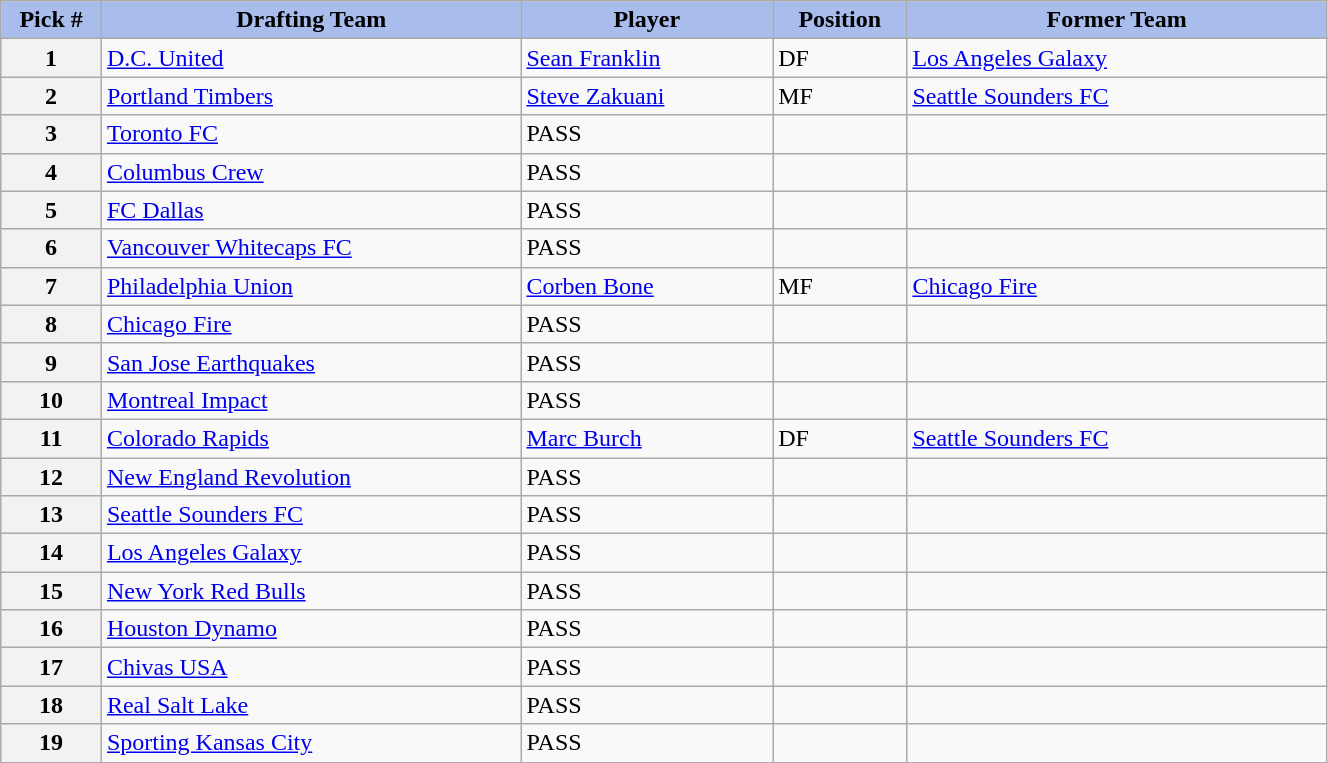<table class="wikitable sortable" style="width: 70%">
<tr>
<th style="background:#A8BDEC;" width=6%>Pick #</th>
<th width=25% style="background:#A8BDEC;">Drafting Team</th>
<th width=15% style="background:#A8BDEC;">Player</th>
<th width=8% style="background:#A8BDEC;">Position</th>
<th width=25% style="background:#A8BDEC;">Former Team</th>
</tr>
<tr>
<th>1</th>
<td><a href='#'>D.C. United</a></td>
<td><a href='#'>Sean Franklin</a></td>
<td>DF</td>
<td><a href='#'>Los Angeles Galaxy</a></td>
</tr>
<tr>
<th>2</th>
<td><a href='#'>Portland Timbers</a></td>
<td><a href='#'>Steve Zakuani</a></td>
<td>MF</td>
<td><a href='#'>Seattle Sounders FC</a></td>
</tr>
<tr>
<th>3</th>
<td><a href='#'>Toronto FC</a></td>
<td>PASS</td>
<td></td>
<td></td>
</tr>
<tr>
<th>4</th>
<td><a href='#'>Columbus Crew</a></td>
<td>PASS</td>
<td></td>
<td></td>
</tr>
<tr>
<th>5</th>
<td><a href='#'>FC Dallas</a></td>
<td>PASS</td>
<td></td>
<td></td>
</tr>
<tr>
<th>6</th>
<td><a href='#'>Vancouver Whitecaps FC</a></td>
<td>PASS</td>
<td></td>
<td></td>
</tr>
<tr>
<th>7</th>
<td><a href='#'>Philadelphia Union</a></td>
<td><a href='#'>Corben Bone</a></td>
<td>MF</td>
<td><a href='#'>Chicago Fire</a></td>
</tr>
<tr>
<th>8</th>
<td><a href='#'>Chicago Fire</a></td>
<td>PASS</td>
<td></td>
<td></td>
</tr>
<tr>
<th>9</th>
<td><a href='#'>San Jose Earthquakes</a></td>
<td>PASS</td>
<td></td>
<td></td>
</tr>
<tr>
<th>10</th>
<td><a href='#'>Montreal Impact</a></td>
<td>PASS</td>
<td></td>
<td></td>
</tr>
<tr>
<th>11</th>
<td><a href='#'>Colorado Rapids</a></td>
<td><a href='#'>Marc Burch</a></td>
<td>DF</td>
<td><a href='#'>Seattle Sounders FC</a></td>
</tr>
<tr>
<th>12</th>
<td><a href='#'>New England Revolution</a></td>
<td>PASS</td>
<td></td>
<td></td>
</tr>
<tr>
<th>13</th>
<td><a href='#'>Seattle Sounders FC</a></td>
<td>PASS</td>
<td></td>
<td></td>
</tr>
<tr>
<th>14</th>
<td><a href='#'>Los Angeles Galaxy</a></td>
<td>PASS</td>
<td></td>
<td></td>
</tr>
<tr>
<th>15</th>
<td><a href='#'>New York Red Bulls</a></td>
<td>PASS</td>
<td></td>
<td></td>
</tr>
<tr>
<th>16</th>
<td><a href='#'>Houston Dynamo</a></td>
<td>PASS</td>
<td></td>
<td></td>
</tr>
<tr>
<th>17</th>
<td><a href='#'>Chivas USA</a></td>
<td>PASS</td>
<td></td>
<td></td>
</tr>
<tr>
<th>18</th>
<td><a href='#'>Real Salt Lake</a></td>
<td>PASS</td>
<td></td>
<td></td>
</tr>
<tr>
<th>19</th>
<td><a href='#'>Sporting Kansas City</a></td>
<td>PASS</td>
<td></td>
<td></td>
</tr>
<tr>
</tr>
</table>
